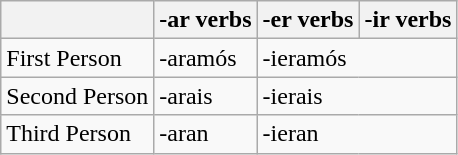<table class="wikitable">
<tr>
<th></th>
<th>-ar verbs</th>
<th>-er verbs</th>
<th>-ir verbs</th>
</tr>
<tr>
<td>First Person</td>
<td>-aramós</td>
<td colspan="2">-ieramós</td>
</tr>
<tr>
<td>Second Person</td>
<td>-arais</td>
<td colspan="2">-ierais</td>
</tr>
<tr>
<td>Third Person</td>
<td>-aran</td>
<td colspan="2">-ieran</td>
</tr>
</table>
